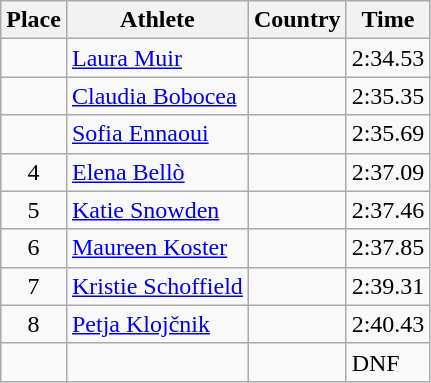<table class="wikitable">
<tr>
<th>Place</th>
<th>Athlete</th>
<th>Country</th>
<th>Time</th>
</tr>
<tr>
<td align=center></td>
<td><a href='#'>Laura Muir</a></td>
<td></td>
<td>2:34.53</td>
</tr>
<tr>
<td align=center></td>
<td><a href='#'>Claudia Bobocea</a></td>
<td></td>
<td>2:35.35</td>
</tr>
<tr>
<td align=center></td>
<td><a href='#'>Sofia Ennaoui</a></td>
<td></td>
<td>2:35.69</td>
</tr>
<tr>
<td align=center>4</td>
<td><a href='#'>Elena Bellò</a></td>
<td></td>
<td>2:37.09</td>
</tr>
<tr>
<td align=center>5</td>
<td><a href='#'>Katie Snowden</a></td>
<td></td>
<td>2:37.46</td>
</tr>
<tr>
<td align=center>6</td>
<td><a href='#'>Maureen Koster</a></td>
<td></td>
<td>2:37.85</td>
</tr>
<tr>
<td align=center>7</td>
<td><a href='#'>Kristie Schoffield</a></td>
<td></td>
<td>2:39.31</td>
</tr>
<tr>
<td align=center>8</td>
<td><a href='#'>Petja Klojčnik</a></td>
<td></td>
<td>2:40.43</td>
</tr>
<tr>
<td align=center></td>
<td></td>
<td></td>
<td>DNF</td>
</tr>
</table>
